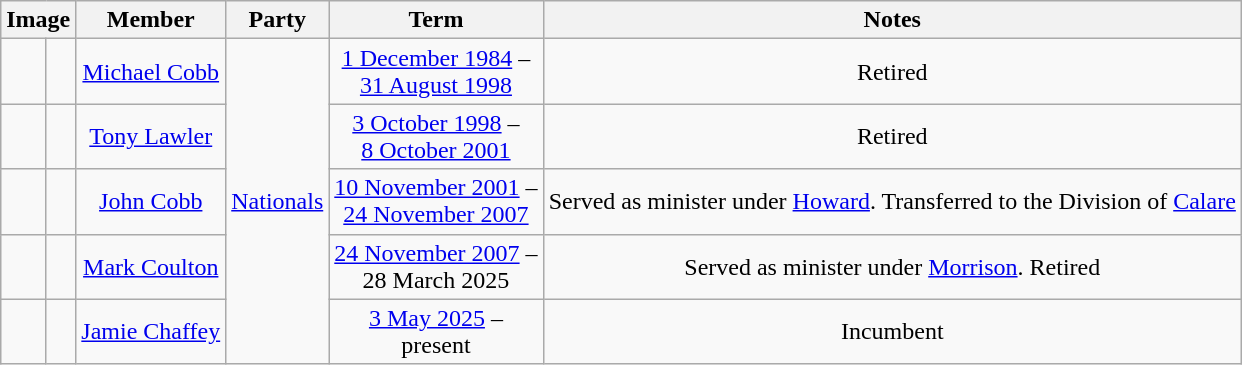<table class="wikitable" style="text-align:center">
<tr>
<th colspan=2>Image</th>
<th>Member</th>
<th>Party</th>
<th>Term</th>
<th>Notes</th>
</tr>
<tr>
<td> </td>
<td></td>
<td><a href='#'>Michael Cobb</a><br></td>
<td rowspan="5"><a href='#'>Nationals</a></td>
<td nowrap><a href='#'>1 December 1984</a> –<br><a href='#'>31 August 1998</a></td>
<td>Retired</td>
</tr>
<tr>
<td> </td>
<td></td>
<td><a href='#'>Tony Lawler</a><br></td>
<td nowrap><a href='#'>3 October 1998</a> –<br><a href='#'>8 October 2001</a></td>
<td>Retired</td>
</tr>
<tr>
<td> </td>
<td></td>
<td><a href='#'>John Cobb</a><br></td>
<td nowrap><a href='#'>10 November 2001</a> –<br><a href='#'>24 November 2007</a></td>
<td>Served as minister under <a href='#'>Howard</a>. Transferred to the Division of <a href='#'>Calare</a></td>
</tr>
<tr>
<td> </td>
<td></td>
<td><a href='#'>Mark Coulton</a><br></td>
<td nowrap><a href='#'>24 November 2007</a> –<br> 28 March 2025</td>
<td>Served as minister under <a href='#'>Morrison</a>. Retired</td>
</tr>
<tr>
<td> </td>
<td></td>
<td><a href='#'>Jamie Chaffey</a></td>
<td nowrap><a href='#'>3 May 2025</a> –<br> present</td>
<td>Incumbent</td>
</tr>
</table>
